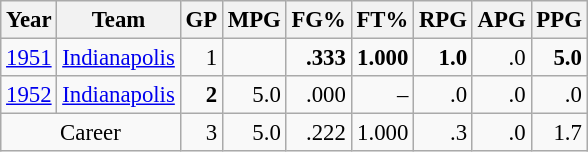<table class="wikitable sortable" style="font-size:95%; text-align:right;">
<tr>
<th>Year</th>
<th>Team</th>
<th>GP</th>
<th>MPG</th>
<th>FG%</th>
<th>FT%</th>
<th>RPG</th>
<th>APG</th>
<th>PPG</th>
</tr>
<tr>
<td style="text-align:left;"><a href='#'>1951</a></td>
<td style="text-align:left;"><a href='#'>Indianapolis</a></td>
<td>1</td>
<td></td>
<td><strong>.333</strong></td>
<td><strong>1.000</strong></td>
<td><strong>1.0</strong></td>
<td>.0</td>
<td><strong>5.0</strong></td>
</tr>
<tr>
<td style="text-align:left;"><a href='#'>1952</a></td>
<td style="text-align:left;"><a href='#'>Indianapolis</a></td>
<td><strong>2</strong></td>
<td>5.0</td>
<td>.000</td>
<td>–</td>
<td>.0</td>
<td>.0</td>
<td>.0</td>
</tr>
<tr class="sortbottom">
<td style="text-align:center;" colspan="2">Career</td>
<td>3</td>
<td>5.0</td>
<td>.222</td>
<td>1.000</td>
<td>.3</td>
<td>.0</td>
<td>1.7</td>
</tr>
</table>
